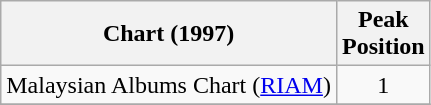<table class="wikitable sortable">
<tr>
<th align="left">Chart (1997)</th>
<th align="left">Peak<br>Position</th>
</tr>
<tr>
<td align="left">Malaysian Albums Chart (<a href='#'>RIAM</a>)</td>
<td align="center">1</td>
</tr>
<tr>
</tr>
</table>
